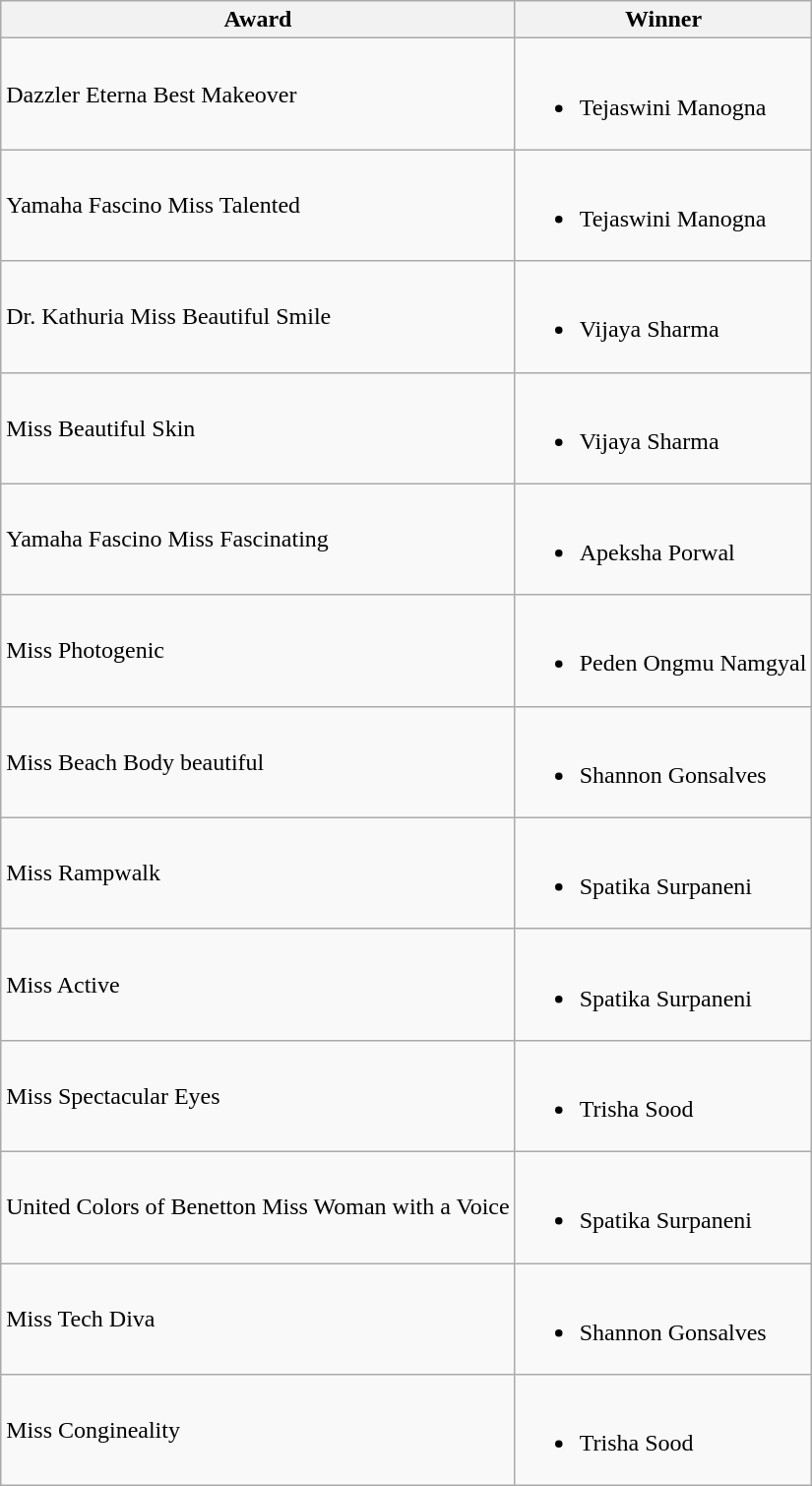<table class="wikitable">
<tr>
<th>Award</th>
<th>Winner</th>
</tr>
<tr>
<td>Dazzler Eterna Best Makeover</td>
<td><br><ul><li>Tejaswini Manogna</li></ul></td>
</tr>
<tr>
<td>Yamaha Fascino Miss Talented</td>
<td><br><ul><li>Tejaswini Manogna</li></ul></td>
</tr>
<tr>
<td>Dr. Kathuria Miss Beautiful Smile</td>
<td><br><ul><li>Vijaya Sharma</li></ul></td>
</tr>
<tr>
<td>Miss Beautiful Skin</td>
<td><br><ul><li>Vijaya Sharma</li></ul></td>
</tr>
<tr>
<td>Yamaha Fascino Miss Fascinating</td>
<td><br><ul><li>Apeksha Porwal</li></ul></td>
</tr>
<tr>
<td>Miss Photogenic</td>
<td><br><ul><li>Peden Ongmu Namgyal</li></ul></td>
</tr>
<tr>
<td>Miss Beach Body beautiful</td>
<td><br><ul><li>Shannon Gonsalves</li></ul></td>
</tr>
<tr>
<td>Miss Rampwalk</td>
<td><br><ul><li>Spatika Surpaneni</li></ul></td>
</tr>
<tr>
<td>Miss Active</td>
<td><br><ul><li>Spatika Surpaneni</li></ul></td>
</tr>
<tr>
<td>Miss Spectacular Eyes</td>
<td><br><ul><li>Trisha Sood</li></ul></td>
</tr>
<tr>
<td>United Colors of Benetton Miss Woman with a Voice</td>
<td><br><ul><li>Spatika Surpaneni</li></ul></td>
</tr>
<tr>
<td>Miss Tech Diva</td>
<td><br><ul><li>Shannon Gonsalves</li></ul></td>
</tr>
<tr>
<td>Miss Congineality</td>
<td><br><ul><li>Trisha Sood</li></ul></td>
</tr>
</table>
